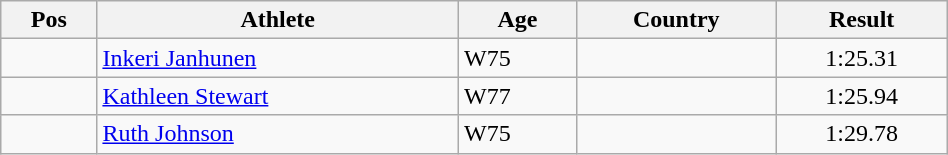<table class="wikitable"  style="text-align:center; width:50%;">
<tr>
<th>Pos</th>
<th>Athlete</th>
<th>Age</th>
<th>Country</th>
<th>Result</th>
</tr>
<tr>
<td align=center></td>
<td align=left><a href='#'>Inkeri Janhunen</a></td>
<td align=left>W75</td>
<td align=left></td>
<td>1:25.31</td>
</tr>
<tr>
<td align=center></td>
<td align=left><a href='#'>Kathleen Stewart</a></td>
<td align=left>W77</td>
<td align=left></td>
<td>1:25.94</td>
</tr>
<tr>
<td align=center></td>
<td align=left><a href='#'>Ruth Johnson</a></td>
<td align=left>W75</td>
<td align=left></td>
<td>1:29.78</td>
</tr>
</table>
